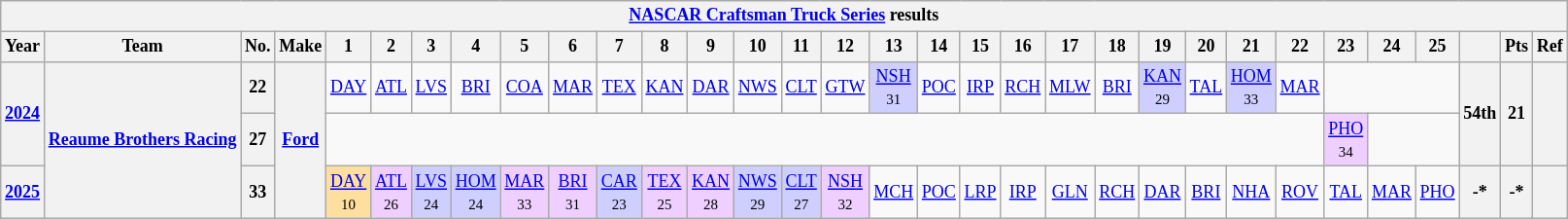<table class="wikitable" style="text-align:center; font-size:75%">
<tr>
<th colspan=32><a href='#'>NASCAR Craftsman Truck Series</a> results</th>
</tr>
<tr>
<th>Year</th>
<th>Team</th>
<th>No.</th>
<th>Make</th>
<th>1</th>
<th>2</th>
<th>3</th>
<th>4</th>
<th>5</th>
<th>6</th>
<th>7</th>
<th>8</th>
<th>9</th>
<th>10</th>
<th>11</th>
<th>12</th>
<th>13</th>
<th>14</th>
<th>15</th>
<th>16</th>
<th>17</th>
<th>18</th>
<th>19</th>
<th>20</th>
<th>21</th>
<th>22</th>
<th>23</th>
<th>24</th>
<th>25</th>
<th></th>
<th>Pts</th>
<th>Ref</th>
</tr>
<tr>
<th rowspan=2><a href='#'>2024</a></th>
<th rowspan=3><a href='#'>Reaume Brothers Racing</a></th>
<th>22</th>
<th rowspan=3><a href='#'>Ford</a></th>
<td><a href='#'>DAY</a></td>
<td><a href='#'>ATL</a></td>
<td><a href='#'>LVS</a></td>
<td><a href='#'>BRI</a></td>
<td><a href='#'>COA</a></td>
<td><a href='#'>MAR</a></td>
<td><a href='#'>TEX</a></td>
<td><a href='#'>KAN</a></td>
<td><a href='#'>DAR</a></td>
<td><a href='#'>NWS</a></td>
<td><a href='#'>CLT</a></td>
<td><a href='#'>GTW</a></td>
<td style="background:#CFCFFF;"><a href='#'>NSH</a><br><small>31</small></td>
<td><a href='#'>POC</a></td>
<td><a href='#'>IRP</a></td>
<td><a href='#'>RCH</a></td>
<td><a href='#'>MLW</a></td>
<td><a href='#'>BRI</a></td>
<td style="background:#CFCFFF;"><a href='#'>KAN</a><br><small>29</small></td>
<td><a href='#'>TAL</a></td>
<td style="background:#CFCFFF;"><a href='#'>HOM</a><br><small>33</small></td>
<td><a href='#'>MAR</a></td>
<td colspan=3></td>
<th rowspan=2>54th</th>
<th rowspan=2>21</th>
<th rowspan=2></th>
</tr>
<tr>
<th>27</th>
<td colspan=22></td>
<td style="background:#EFCFFF;"><a href='#'>PHO</a><br><small>34</small></td>
<td colspan=2></td>
</tr>
<tr>
<th><a href='#'>2025</a></th>
<th>33</th>
<td style="background:#FFDF9F;"><a href='#'>DAY</a><br><small>10</small></td>
<td style="background:#EFCFFF;"><a href='#'>ATL</a><br><small>26</small></td>
<td style="background:#CFCFFF;"><a href='#'>LVS</a><br><small>24</small></td>
<td style="background:#CFCFFF;"><a href='#'>HOM</a><br><small>24</small></td>
<td style="background:#EFCFFF;"><a href='#'>MAR</a><br><small>33</small></td>
<td style="background:#EFCFFF;"><a href='#'>BRI</a><br><small>31</small></td>
<td style="background:#CFCFFF;"><a href='#'>CAR</a><br><small>23</small></td>
<td style="background:#EFCFFF;"><a href='#'>TEX</a><br><small>25</small></td>
<td style="background:#EFCFFF;"><a href='#'>KAN</a><br><small>28</small></td>
<td style="background:#CFCFFF;"><a href='#'>NWS</a><br><small>29</small></td>
<td style="background:#CFCFFF;"><a href='#'>CLT</a><br><small>27</small></td>
<td style="background:#EFCFFF;"><a href='#'>NSH</a><br><small>32</small></td>
<td><a href='#'>MCH</a></td>
<td><a href='#'>POC</a></td>
<td><a href='#'>LRP</a></td>
<td><a href='#'>IRP</a></td>
<td><a href='#'>GLN</a></td>
<td><a href='#'>RCH</a></td>
<td><a href='#'>DAR</a></td>
<td><a href='#'>BRI</a></td>
<td><a href='#'>NHA</a></td>
<td><a href='#'>ROV</a></td>
<td><a href='#'>TAL</a></td>
<td><a href='#'>MAR</a></td>
<td><a href='#'>PHO</a></td>
<th>-*</th>
<th>-*</th>
<th></th>
</tr>
</table>
